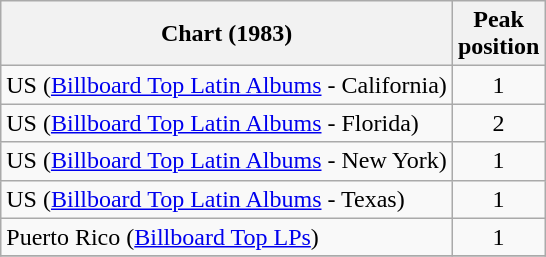<table class="wikitable sortable plainrowheaders">
<tr>
<th>Chart (1983)</th>
<th>Peak<br>position</th>
</tr>
<tr>
<td>US (<a href='#'>Billboard Top Latin Albums</a> - California)</td>
<td align="center">1</td>
</tr>
<tr>
<td>US (<a href='#'>Billboard Top Latin Albums</a> - Florida)</td>
<td align="center">2</td>
</tr>
<tr>
<td>US (<a href='#'>Billboard Top Latin Albums</a> - New York)</td>
<td align="center">1</td>
</tr>
<tr>
<td>US (<a href='#'>Billboard Top Latin Albums</a> - Texas)</td>
<td align="center">1</td>
</tr>
<tr>
<td>Puerto Rico (<a href='#'>Billboard Top LPs</a>)</td>
<td align="center">1</td>
</tr>
<tr>
</tr>
</table>
